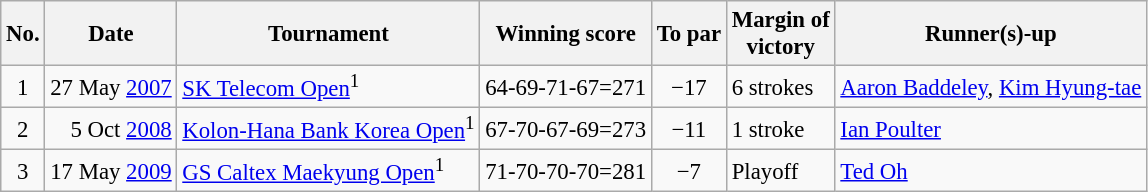<table class="wikitable" style="font-size:95%;">
<tr>
<th>No.</th>
<th>Date</th>
<th>Tournament</th>
<th>Winning score</th>
<th>To par</th>
<th>Margin of<br>victory</th>
<th>Runner(s)-up</th>
</tr>
<tr>
<td align=center>1</td>
<td align=right>27 May <a href='#'>2007</a></td>
<td><a href='#'>SK Telecom Open</a><sup>1</sup></td>
<td>64-69-71-67=271</td>
<td align=center>−17</td>
<td>6 strokes</td>
<td> <a href='#'>Aaron Baddeley</a>,  <a href='#'>Kim Hyung-tae</a></td>
</tr>
<tr>
<td align=center>2</td>
<td align=right>5 Oct <a href='#'>2008</a></td>
<td><a href='#'>Kolon-Hana Bank Korea Open</a><sup>1</sup></td>
<td>67-70-67-69=273</td>
<td align=center>−11</td>
<td>1 stroke</td>
<td> <a href='#'>Ian Poulter</a></td>
</tr>
<tr>
<td align=center>3</td>
<td align=right>17 May <a href='#'>2009</a></td>
<td><a href='#'>GS Caltex Maekyung Open</a><sup>1</sup></td>
<td>71-70-70-70=281</td>
<td align=center>−7</td>
<td>Playoff</td>
<td> <a href='#'>Ted Oh</a></td>
</tr>
</table>
